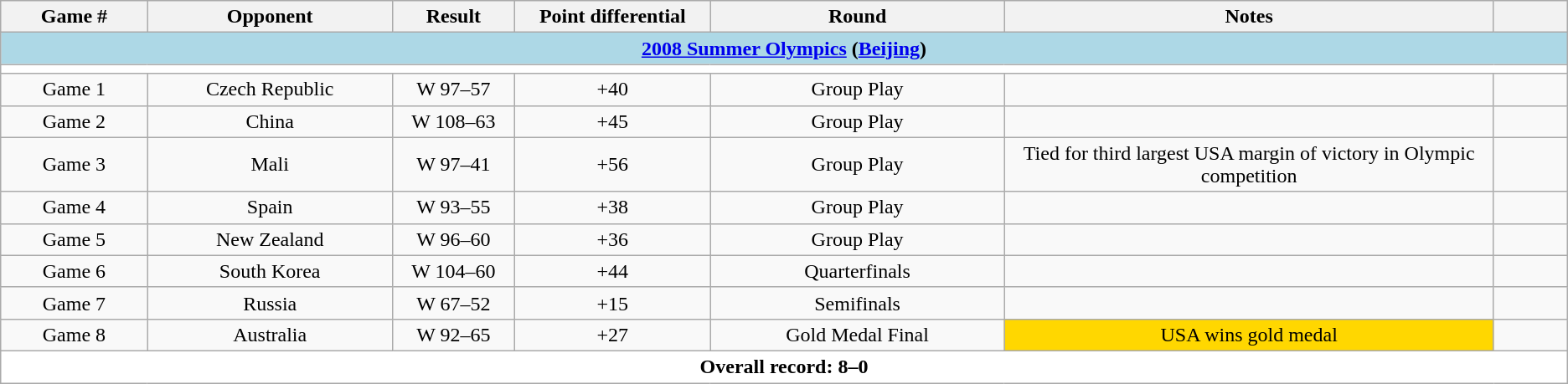<table class="wikitable">
<tr>
<th width=6%>Game #</th>
<th width=10%>Opponent</th>
<th width=05%>Result</th>
<th width=8%>Point differential</th>
<th width=12%>Round</th>
<th width=20%>Notes</th>
<th width=3%></th>
</tr>
<tr>
<td colspan="7"  style="text-align:center; background:lightblue;"><span><strong><a href='#'>2008 Summer Olympics</a> (<a href='#'>Beijing</a>)</strong></span></td>
</tr>
<tr>
<td colspan="7"  style="text-align:center; background:white;"></td>
</tr>
<tr>
<td align=center>Game 1</td>
<td align=center>Czech Republic</td>
<td align=center>W 97–57</td>
<td align=center>+40</td>
<td align=center>Group Play</td>
<td align=center></td>
<td align=center></td>
</tr>
<tr>
<td align=center>Game 2</td>
<td align=center>China</td>
<td align=center>W 108–63</td>
<td align=center>+45</td>
<td align=center>Group Play</td>
<td align=center></td>
<td align=center></td>
</tr>
<tr>
<td align=center>Game 3</td>
<td align=center>Mali</td>
<td align=center>W 97–41</td>
<td align=center>+56</td>
<td align=center>Group Play</td>
<td align=center>Tied for third largest USA margin of victory in Olympic competition</td>
<td align=center></td>
</tr>
<tr>
<td align=center>Game 4</td>
<td align=center>Spain</td>
<td align=center>W 93–55</td>
<td align=center>+38</td>
<td align=center>Group Play</td>
<td align=center></td>
<td align=center></td>
</tr>
<tr>
<td align=center>Game 5</td>
<td align=center>New Zealand</td>
<td align=center>W 96–60</td>
<td align=center>+36</td>
<td align=center>Group Play</td>
<td align=center></td>
<td align=center></td>
</tr>
<tr>
<td align=center>Game 6</td>
<td align=center>South Korea</td>
<td align=center>W 104–60</td>
<td align=center>+44</td>
<td align=center>Quarterfinals</td>
<td align=center></td>
<td align=center></td>
</tr>
<tr>
<td align=center>Game 7</td>
<td align=center>Russia</td>
<td align=center>W 67–52</td>
<td align=center>+15</td>
<td align=center>Semifinals</td>
<td align=center></td>
<td align=center></td>
</tr>
<tr>
<td align=center>Game 8</td>
<td align=center>Australia</td>
<td align=center>W 92–65</td>
<td align=center>+27</td>
<td align=center>Gold Medal Final</td>
<td style="text-align:center; background:gold;">USA wins gold medal</td>
<td align=center></td>
</tr>
<tr>
<td colspan="7"  style="text-align:center; background:white;"><span><strong>Overall record: 8–0</strong></span></td>
</tr>
</table>
